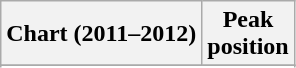<table class="wikitable sortable plainrowheaders">
<tr>
<th scope="col">Chart (2011–2012)</th>
<th scope="col">Peak<br>position</th>
</tr>
<tr>
</tr>
<tr>
</tr>
<tr>
</tr>
<tr>
</tr>
<tr>
</tr>
</table>
